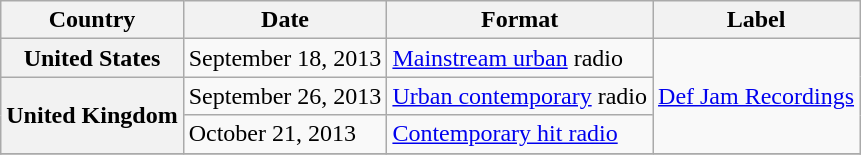<table class="wikitable plainrowheaders">
<tr>
<th>Country</th>
<th>Date</th>
<th>Format</th>
<th>Label</th>
</tr>
<tr>
<th scope="row">United States</th>
<td>September 18, 2013</td>
<td><a href='#'>Mainstream urban</a> radio</td>
<td rowspan="3"><a href='#'>Def Jam Recordings</a></td>
</tr>
<tr>
<th scope="row" rowspan="2">United Kingdom</th>
<td>September 26, 2013</td>
<td><a href='#'>Urban contemporary</a> radio</td>
</tr>
<tr>
<td>October 21, 2013</td>
<td><a href='#'>Contemporary hit radio</a></td>
</tr>
<tr>
</tr>
</table>
